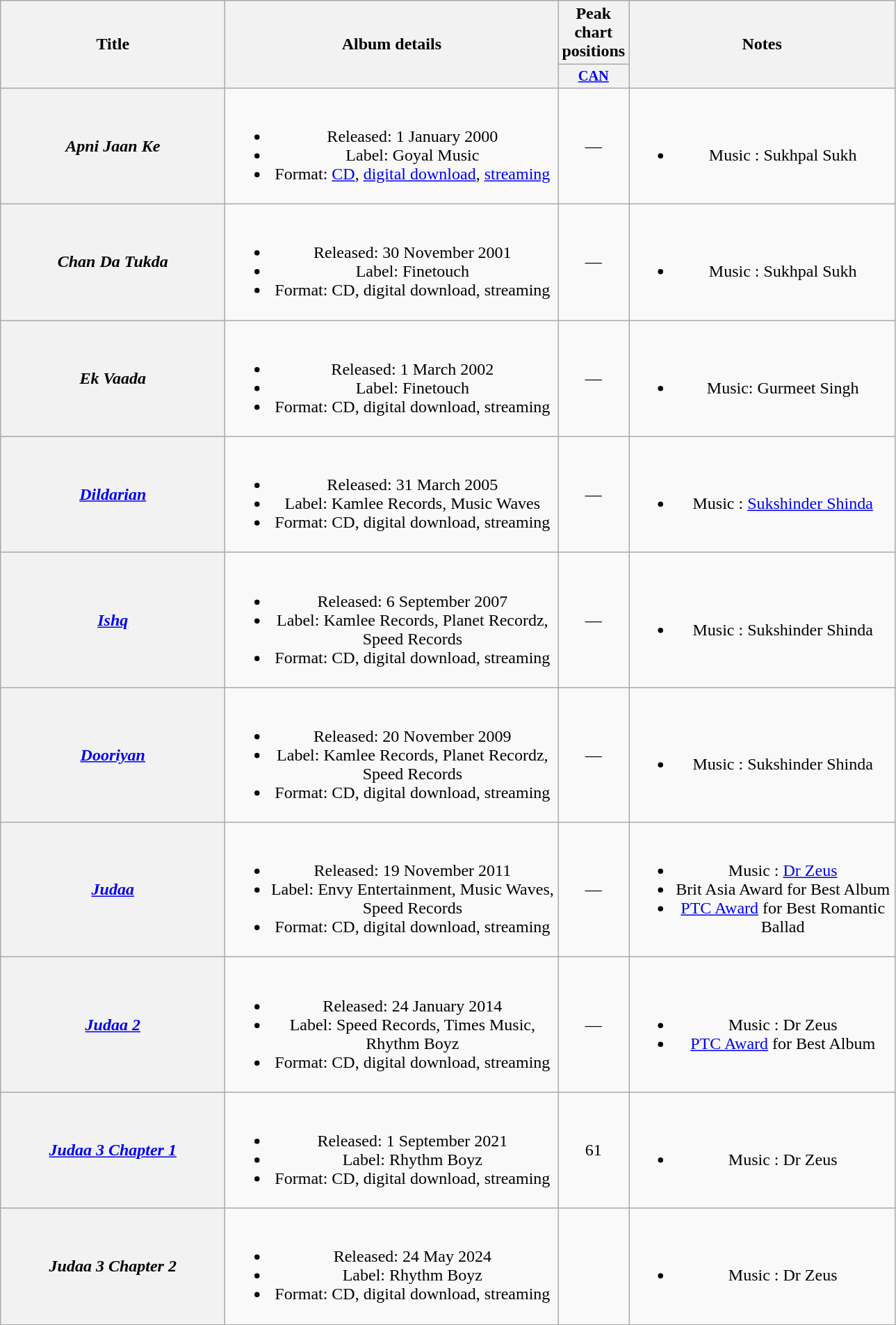<table class="wikitable plainrowheaders" style="text-align:center;">
<tr>
<th scope="col" rowspan="2" style="width:13em;">Title</th>
<th rowspan="2" scope="col" style="width:19.5em;">Album details</th>
<th scope="col">Peak chart positions</th>
<th scope="col" rowspan="2" style="width:15.5em;">Notes</th>
</tr>
<tr>
<th style="width:2.5em; font-size:85%"><a href='#'>CAN</a><br></th>
</tr>
<tr>
<th scope="row"><em>Apni Jaan Ke</em></th>
<td><br><ul><li>Released: 1 January 2000</li><li>Label: Goyal Music</li><li>Format: <a href='#'>CD</a>, <a href='#'>digital download</a>, <a href='#'>streaming</a></li></ul></td>
<td>—</td>
<td><br><ul><li>Music : Sukhpal Sukh</li></ul></td>
</tr>
<tr>
<th scope="row"><em>Chan Da Tukda</em></th>
<td><br><ul><li>Released: 30 November 2001</li><li>Label: Finetouch</li><li>Format: CD, digital download, streaming</li></ul></td>
<td>—</td>
<td><br><ul><li>Music : Sukhpal Sukh</li></ul></td>
</tr>
<tr>
<th scope="row"><em>Ek Vaada</em></th>
<td><br><ul><li>Released: 1 March 2002</li><li>Label: Finetouch</li><li>Format: CD, digital download, streaming</li></ul></td>
<td>—</td>
<td><br><ul><li>Music: Gurmeet Singh</li></ul></td>
</tr>
<tr>
<th scope="row"><em><a href='#'>Dildarian</a></em></th>
<td><br><ul><li>Released: 31 March 2005</li><li>Label: Kamlee Records, Music Waves</li><li>Format: CD, digital download, streaming</li></ul></td>
<td>—</td>
<td><br><ul><li>Music : <a href='#'>Sukshinder Shinda</a></li></ul></td>
</tr>
<tr>
<th scope="row"><em><a href='#'>Ishq</a></em></th>
<td><br><ul><li>Released: 6 September 2007</li><li>Label: Kamlee Records, Planet Recordz, Speed Records</li><li>Format: CD, digital download, streaming</li></ul></td>
<td>—</td>
<td><br><ul><li>Music : Sukshinder Shinda</li></ul></td>
</tr>
<tr>
<th scope="row"><em><a href='#'>Dooriyan</a></em></th>
<td><br><ul><li>Released: 20 November 2009</li><li>Label: Kamlee Records, Planet Recordz, Speed Records</li><li>Format: CD, digital download, streaming</li></ul></td>
<td>—</td>
<td><br><ul><li>Music : Sukshinder Shinda</li></ul></td>
</tr>
<tr>
<th scope="row"><em><a href='#'>Judaa</a></em></th>
<td><br><ul><li>Released: 19 November 2011</li><li>Label: Envy Entertainment, Music Waves, Speed Records</li><li>Format: CD, digital download, streaming</li></ul></td>
<td>—</td>
<td><br><ul><li>Music : <a href='#'>Dr Zeus</a></li><li>Brit Asia Award for Best Album</li><li><a href='#'>PTC Award</a> for Best Romantic Ballad</li></ul></td>
</tr>
<tr>
<th scope="row"><em><a href='#'>Judaa 2</a></em></th>
<td><br><ul><li>Released: 24 January 2014</li><li>Label: Speed Records, Times Music, Rhythm Boyz</li><li>Format: CD, digital download, streaming</li></ul></td>
<td>—</td>
<td><br><ul><li>Music : Dr Zeus</li><li><a href='#'>PTC Award</a> for Best Album</li></ul></td>
</tr>
<tr>
<th scope="row"><em><a href='#'>Judaa 3 Chapter 1</a></em></th>
<td><br><ul><li>Released: 1 September 2021</li><li>Label: Rhythm Boyz</li><li>Format: CD, digital download, streaming</li></ul></td>
<td>61</td>
<td><br><ul><li>Music : Dr Zeus</li></ul></td>
</tr>
<tr>
<th scope="row"><em>Judaa 3 Chapter 2</em></th>
<td><br><ul><li>Released: 24 May 2024</li><li>Label: Rhythm Boyz</li><li>Format: CD, digital download, streaming</li></ul></td>
<td></td>
<td><br><ul><li>Music : Dr Zeus</li></ul></td>
</tr>
</table>
